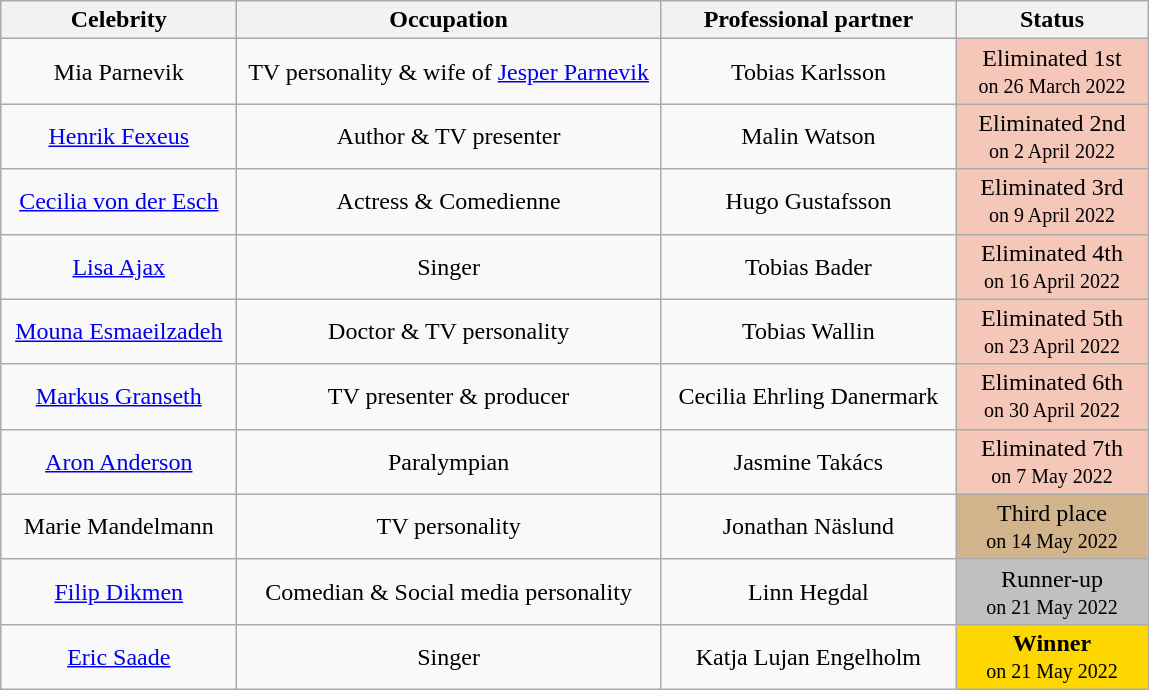<table class="wikitable" align=center border="2" cellpadding="3" cellspacing="0" style="text-align:center; font-size:100%">
<tr>
<th width="150">Celebrity</th>
<th width="275">Occupation</th>
<th width="190">Professional partner</th>
<th width="120">Status</th>
</tr>
<tr>
<td>Mia Parnevik</td>
<td>TV personality & wife of <a href='#'>Jesper Parnevik</a></td>
<td>Tobias Karlsson</td>
<td style=background:#f4c7b8>Eliminated 1st<br><small>on 26 March 2022</small></td>
</tr>
<tr>
<td><a href='#'>Henrik Fexeus</a></td>
<td>Author & TV presenter</td>
<td>Malin Watson</td>
<td style=background:#f4c7b8>Eliminated 2nd<br><small>on 2 April 2022</small></td>
</tr>
<tr>
<td><a href='#'>Cecilia von der Esch</a></td>
<td>Actress & Comedienne</td>
<td>Hugo Gustafsson</td>
<td style=background:#f4c7b8>Eliminated 3rd<br><small>on 9 April 2022</small></td>
</tr>
<tr>
<td><a href='#'>Lisa Ajax</a></td>
<td>Singer</td>
<td>Tobias Bader</td>
<td style=background:#f4c7b8>Eliminated 4th<br><small>on 16 April 2022</small></td>
</tr>
<tr>
<td><a href='#'>Mouna Esmaeilzadeh</a></td>
<td>Doctor & TV personality</td>
<td>Tobias Wallin</td>
<td style=background:#f4c7b8>Eliminated 5th<br><small>on 23 April 2022</small></td>
</tr>
<tr>
<td><a href='#'>Markus Granseth</a></td>
<td>TV presenter & producer</td>
<td>Cecilia Ehrling Danermark</td>
<td style=background:#f4c7b8>Eliminated 6th<br><small>on 30 April 2022</small></td>
</tr>
<tr>
<td><a href='#'>Aron Anderson</a></td>
<td>Paralympian</td>
<td>Jasmine Takács</td>
<td style=background:#f4c7b8>Eliminated 7th<br><small>on 7 May 2022</small></td>
</tr>
<tr>
<td>Marie Mandelmann</td>
<td>TV personality</td>
<td>Jonathan Näslund</td>
<td style=background:tan>Third place<br><small>on 14 May 2022</small></td>
</tr>
<tr>
<td><a href='#'>Filip Dikmen</a></td>
<td>Comedian & Social media personality</td>
<td>Linn Hegdal</td>
<td style=background:silver>Runner-up<br><small>on 21 May 2022</small></td>
</tr>
<tr>
<td><a href='#'>Eric Saade</a></td>
<td>Singer</td>
<td>Katja Lujan Engelholm</td>
<td style=background:gold><strong>Winner</strong><br><small>on 21 May 2022</small></td>
</tr>
</table>
